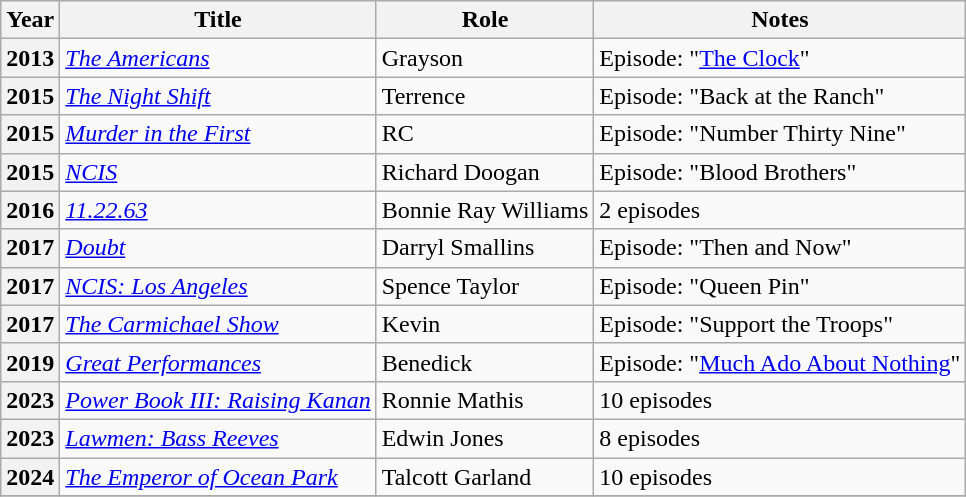<table class="wikitable plainrowheaders sortable">
<tr>
<th scope="col">Year</th>
<th scope="col">Title</th>
<th scope="col">Role</th>
<th scope="col" class="unsortable">Notes</th>
</tr>
<tr>
<th scope="row">2013</th>
<td><em><a href='#'>The Americans</a></em></td>
<td>Grayson</td>
<td>Episode: "<a href='#'>The Clock</a>" </td>
</tr>
<tr>
<th scope="row">2015</th>
<td><em><a href='#'>The Night Shift</a></em></td>
<td>Terrence</td>
<td>Episode: "Back at the Ranch" </td>
</tr>
<tr>
<th scope="row">2015</th>
<td><em><a href='#'>Murder in the First</a></em></td>
<td>RC</td>
<td>Episode: "Number Thirty Nine" </td>
</tr>
<tr>
<th scope="row">2015</th>
<td><em><a href='#'>NCIS</a></em></td>
<td>Richard Doogan</td>
<td>Episode: "Blood Brothers" </td>
</tr>
<tr>
<th scope="row">2016</th>
<td><em><a href='#'>11.22.63</a></em></td>
<td>Bonnie Ray Williams</td>
<td>2 episodes</td>
</tr>
<tr>
<th scope="row">2017</th>
<td><em><a href='#'>Doubt</a></em></td>
<td>Darryl Smallins</td>
<td>Episode: "Then and Now" </td>
</tr>
<tr>
<th scope="row">2017</th>
<td><em><a href='#'>NCIS: Los Angeles</a></em></td>
<td>Spence Taylor</td>
<td>Episode: "Queen Pin" </td>
</tr>
<tr>
<th scope="row">2017</th>
<td><em><a href='#'>The Carmichael Show</a></em></td>
<td>Kevin</td>
<td>Episode: "Support the Troops" </td>
</tr>
<tr>
<th scope="row">2019</th>
<td><em><a href='#'>Great Performances</a></em></td>
<td>Benedick</td>
<td>Episode: "<a href='#'>Much Ado About Nothing</a>" </td>
</tr>
<tr>
<th scope="row">2023</th>
<td><em><a href='#'>Power Book III: Raising Kanan</a></em></td>
<td>Ronnie Mathis</td>
<td>10 episodes </td>
</tr>
<tr>
<th scope="row">2023</th>
<td><em><a href='#'>Lawmen: Bass Reeves</a></em></td>
<td>Edwin Jones</td>
<td>8 episodes </td>
</tr>
<tr>
<th scope="row">2024</th>
<td><em><a href='#'>The Emperor of Ocean Park</a></em></td>
<td>Talcott Garland</td>
<td>10 episodes </td>
</tr>
<tr>
</tr>
</table>
